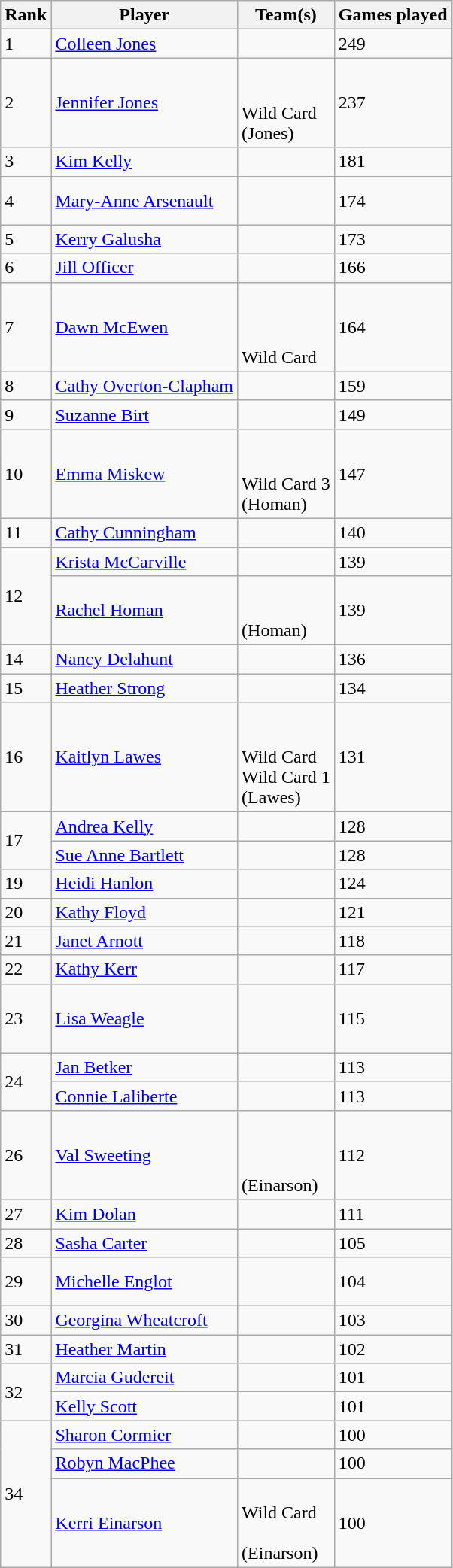<table class="wikitable">
<tr>
<th scope="col">Rank</th>
<th scope="col">Player</th>
<th scope="col">Team(s)</th>
<th scope="col">Games played</th>
</tr>
<tr>
<td>1</td>
<td><a href='#'>Colleen Jones</a></td>
<td> <br> </td>
<td>249</td>
</tr>
<tr>
<td>2</td>
<td><a href='#'>Jennifer Jones</a></td>
<td> <br>  <br>  Wild Card <br>  (Jones)</td>
<td>237</td>
</tr>
<tr>
<td>3</td>
<td><a href='#'>Kim Kelly</a></td>
<td> <br> </td>
<td>181</td>
</tr>
<tr>
<td>4</td>
<td><a href='#'>Mary-Anne Arsenault</a></td>
<td> <br>  <br> </td>
<td>174</td>
</tr>
<tr>
<td>5</td>
<td><a href='#'>Kerry Galusha</a></td>
<td> <br> </td>
<td>173</td>
</tr>
<tr>
<td>6</td>
<td><a href='#'>Jill Officer</a></td>
<td> <br> </td>
<td>166</td>
</tr>
<tr>
<td>7</td>
<td><a href='#'>Dawn McEwen</a></td>
<td> <br>  <br>  <br>  Wild Card</td>
<td>164</td>
</tr>
<tr>
<td>8</td>
<td><a href='#'>Cathy Overton-Clapham</a></td>
<td> <br> </td>
<td>159</td>
</tr>
<tr>
<td>9</td>
<td><a href='#'>Suzanne Birt</a></td>
<td></td>
<td>149</td>
</tr>
<tr>
<td>10</td>
<td><a href='#'>Emma Miskew</a></td>
<td> <br>  <br>  Wild Card 3 <br>  (Homan)</td>
<td>147</td>
</tr>
<tr>
<td>11</td>
<td><a href='#'>Cathy Cunningham</a></td>
<td></td>
<td>140</td>
</tr>
<tr>
<td rowspan=2>12</td>
<td><a href='#'>Krista McCarville</a></td>
<td> <br> </td>
<td>139</td>
</tr>
<tr>
<td><a href='#'>Rachel Homan</a></td>
<td> <br>  <br>  (Homan)</td>
<td>139</td>
</tr>
<tr>
<td>14</td>
<td><a href='#'>Nancy Delahunt</a></td>
<td> <br> </td>
<td>136</td>
</tr>
<tr>
<td>15</td>
<td><a href='#'>Heather Strong</a></td>
<td></td>
<td>134</td>
</tr>
<tr>
<td>16</td>
<td><a href='#'>Kaitlyn Lawes</a></td>
<td> <br>  <br>  Wild Card <br>  Wild Card 1 <br>  (Lawes)</td>
<td>131</td>
</tr>
<tr>
<td rowspan=2>17</td>
<td><a href='#'>Andrea Kelly</a></td>
<td> <br> </td>
<td>128</td>
</tr>
<tr>
<td><a href='#'>Sue Anne Bartlett</a></td>
<td></td>
<td>128</td>
</tr>
<tr>
<td>19</td>
<td><a href='#'>Heidi Hanlon</a></td>
<td></td>
<td>124</td>
</tr>
<tr>
<td>20</td>
<td><a href='#'>Kathy Floyd</a></td>
<td></td>
<td>121</td>
</tr>
<tr>
<td>21</td>
<td><a href='#'>Janet Arnott</a></td>
<td> <br> </td>
<td>118</td>
</tr>
<tr>
<td>22</td>
<td><a href='#'>Kathy Kerr</a></td>
<td></td>
<td>117</td>
</tr>
<tr>
<td>23</td>
<td><a href='#'>Lisa Weagle</a></td>
<td> <br>  <br>  <br> </td>
<td>115</td>
</tr>
<tr>
<td rowspan=2>24</td>
<td><a href='#'>Jan Betker</a></td>
<td> <br> </td>
<td>113</td>
</tr>
<tr>
<td><a href='#'>Connie Laliberte</a></td>
<td> <br> </td>
<td>113</td>
</tr>
<tr>
<td>26</td>
<td><a href='#'>Val Sweeting</a></td>
<td> <br>  <br>  <br>  (Einarson)</td>
<td>112</td>
</tr>
<tr>
<td>27</td>
<td><a href='#'>Kim Dolan</a></td>
<td></td>
<td>111</td>
</tr>
<tr>
<td>28</td>
<td><a href='#'>Sasha Carter</a></td>
<td> <br> </td>
<td>105</td>
</tr>
<tr>
<td>29</td>
<td><a href='#'>Michelle Englot</a></td>
<td> <br>  <br> </td>
<td>104</td>
</tr>
<tr>
<td>30</td>
<td><a href='#'>Georgina Wheatcroft</a></td>
<td> <br> </td>
<td>103</td>
</tr>
<tr>
<td>31</td>
<td><a href='#'>Heather Martin</a></td>
<td></td>
<td>102</td>
</tr>
<tr>
<td rowspan=2>32</td>
<td><a href='#'>Marcia Gudereit</a></td>
<td> <br> </td>
<td>101</td>
</tr>
<tr>
<td><a href='#'>Kelly Scott</a></td>
<td> <br> </td>
<td>101</td>
</tr>
<tr>
<td rowspan=3>34</td>
<td><a href='#'>Sharon Cormier</a></td>
<td> <br> </td>
<td>100</td>
</tr>
<tr>
<td><a href='#'>Robyn MacPhee</a></td>
<td></td>
<td>100</td>
</tr>
<tr>
<td><a href='#'>Kerri Einarson</a></td>
<td> <br>  Wild Card <br>  <br>  (Einarson)</td>
<td>100</td>
</tr>
</table>
